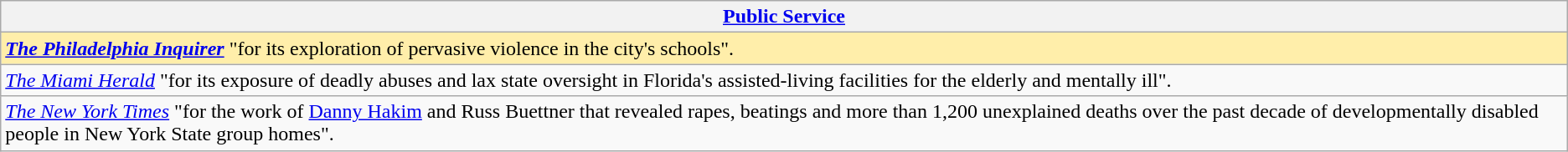<table class="wikitable" style="float:left; float:none;">
<tr>
<th><a href='#'>Public Service</a></th>
</tr>
<tr>
<td style="background:#fea;"><strong><em><a href='#'>The Philadelphia Inquirer</a></em></strong> "for its exploration of pervasive violence in the city's schools".</td>
</tr>
<tr>
<td><em><a href='#'>The Miami Herald</a></em> "for its exposure of deadly abuses and lax state oversight in Florida's assisted-living facilities for the elderly and mentally ill".</td>
</tr>
<tr>
<td><em><a href='#'>The New York Times</a></em> "for the work of <a href='#'>Danny Hakim</a> and Russ Buettner that revealed rapes, beatings and more than 1,200 unexplained deaths over the past decade of developmentally disabled people in New York State group homes".</td>
</tr>
</table>
